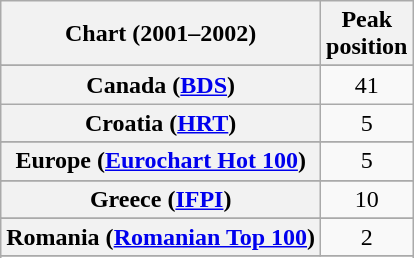<table class="wikitable sortable plainrowheaders" style="text-align:center">
<tr>
<th scope="col">Chart (2001–2002)</th>
<th scope="col">Peak<br>position</th>
</tr>
<tr>
</tr>
<tr>
</tr>
<tr>
</tr>
<tr>
</tr>
<tr>
<th scope="row">Canada (<a href='#'>BDS</a>)</th>
<td>41</td>
</tr>
<tr>
<th scope="row">Croatia (<a href='#'>HRT</a>)</th>
<td>5</td>
</tr>
<tr>
</tr>
<tr>
<th scope="row">Europe (<a href='#'>Eurochart Hot 100</a>)</th>
<td>5</td>
</tr>
<tr>
</tr>
<tr>
</tr>
<tr>
</tr>
<tr>
<th scope="row">Greece (<a href='#'>IFPI</a>)</th>
<td>10</td>
</tr>
<tr>
</tr>
<tr>
</tr>
<tr>
</tr>
<tr>
</tr>
<tr>
</tr>
<tr>
</tr>
<tr>
<th scope="row">Romania (<a href='#'>Romanian Top 100</a>)</th>
<td>2</td>
</tr>
<tr>
</tr>
<tr>
</tr>
<tr>
</tr>
<tr>
</tr>
<tr>
</tr>
<tr>
</tr>
<tr>
</tr>
<tr>
</tr>
</table>
